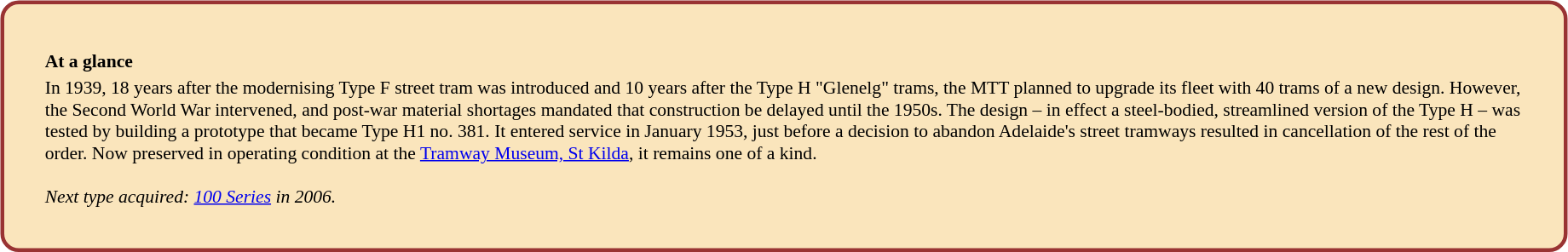<table style="width:100%; float:Left; padding-right: 2em; padding-bottom: 3em;">
<tr>
<td valign=top width=90%><br><table width="100%" align="left" style="text-align:left; border:3px solid #993333; border-radius: 1em; background-color:#FAE5BC; font-size: 90%; padding: 2em;">
<tr>
<td></td>
</tr>
<tr>
<td><strong>At a glance</strong></td>
</tr>
<tr>
<td>In 1939, 18 years after the modernising Type F street tram was introduced and 10 years after the Type H "Glenelg" trams, the MTT planned to upgrade its fleet with 40 trams of a new design. However, the Second World War intervened, and post-war material shortages mandated that construction be delayed until the 1950s. The design – in effect a steel-bodied, streamlined version of the Type H – was tested by building a prototype that became Type H1 no. 381. It entered service in January 1953, just before a decision to abandon Adelaide's street tramways resulted in cancellation of the rest of the order. Now preserved in operating condition at the <a href='#'>Tramway Museum, St Kilda</a>, it remains one of a kind.<br><br>
<em>Next type acquired: <a href='#'>100 Series</a> in 2006.</em></td>
</tr>
</table>
</td>
</tr>
</table>
